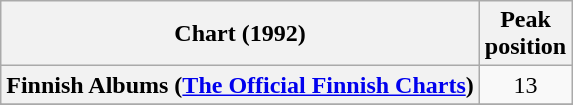<table class="wikitable sortable plainrowheaders">
<tr>
<th>Chart (1992)</th>
<th>Peak<br>position</th>
</tr>
<tr>
<th scope="row">Finnish Albums (<a href='#'>The Official Finnish Charts</a>)</th>
<td align="center">13</td>
</tr>
<tr>
</tr>
<tr>
</tr>
<tr>
</tr>
</table>
